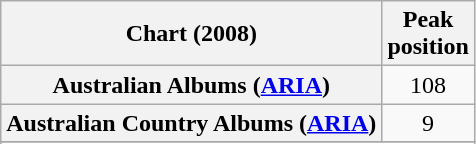<table class="wikitable sortable plainrowheaders" style="text-align:center">
<tr>
<th scope="col">Chart (2008)</th>
<th scope="col">Peak<br> position</th>
</tr>
<tr>
<th scope="row">Australian Albums (<a href='#'>ARIA</a>)</th>
<td>108</td>
</tr>
<tr>
<th scope="row">Australian Country Albums (<a href='#'>ARIA</a>)</th>
<td>9</td>
</tr>
<tr>
</tr>
<tr>
</tr>
<tr>
</tr>
</table>
